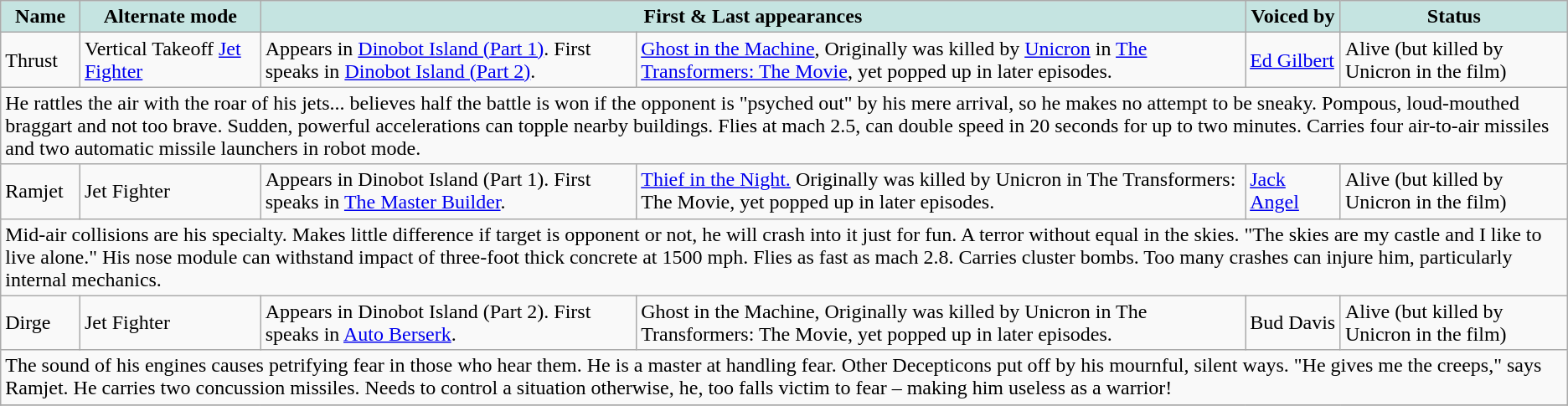<table class="wikitable">
<tr>
<th style="background-color: #C5E4E1">Name</th>
<th style="background-color: #C5E4E1">Alternate mode</th>
<th colspan="2" align="center" style="background-color: #C5E4E1">First & Last appearances</th>
<th style="background-color: #C5E4E1">Voiced by</th>
<th style="background-color: #C5E4E1">Status</th>
</tr>
<tr>
<td>Thrust</td>
<td>Vertical Takeoff <a href='#'>Jet Fighter</a></td>
<td>Appears in <a href='#'>Dinobot Island (Part 1)</a>. First speaks in <a href='#'>Dinobot Island (Part 2)</a>.</td>
<td><a href='#'>Ghost in the Machine</a>, Originally was killed by <a href='#'>Unicron</a> in <a href='#'>The Transformers: The Movie</a>, yet popped up in later episodes.</td>
<td><a href='#'>Ed Gilbert</a></td>
<td>Alive (but killed by Unicron in the film)</td>
</tr>
<tr>
<td colspan="6" valign="top">He rattles the air with the roar of his jets... believes half the battle is won if the opponent is "psyched out" by his mere arrival, so he makes no attempt to be sneaky. Pompous, loud-mouthed braggart and not too brave. Sudden, powerful accelerations can topple nearby buildings. Flies at mach 2.5, can double speed in 20 seconds for up to two minutes. Carries four air-to-air missiles and two automatic missile launchers in robot mode.</td>
</tr>
<tr>
<td>Ramjet</td>
<td>Jet Fighter</td>
<td>Appears in Dinobot Island (Part 1). First speaks in <a href='#'>The Master Builder</a>.</td>
<td><a href='#'>Thief in the Night.</a> Originally was killed by Unicron in The Transformers: The Movie, yet popped up in later episodes.</td>
<td><a href='#'>Jack Angel</a></td>
<td>Alive (but killed by Unicron in the film)</td>
</tr>
<tr>
<td colspan="6" valign="top">Mid-air collisions are his specialty. Makes little difference if target is opponent or not, he will crash into it just for fun. A terror without equal in the skies. "The skies are my castle and I like to live alone." His nose module can withstand impact of three-foot thick concrete at 1500 mph. Flies as fast as mach 2.8. Carries cluster bombs. Too many crashes can injure him, particularly internal mechanics.</td>
</tr>
<tr>
<td>Dirge</td>
<td>Jet Fighter</td>
<td>Appears in Dinobot Island (Part 2). First speaks in <a href='#'>Auto Berserk</a>.</td>
<td>Ghost in the Machine, Originally was killed by Unicron in The Transformers: The Movie, yet popped up in later episodes.</td>
<td>Bud Davis</td>
<td>Alive (but killed by Unicron in the film)</td>
</tr>
<tr>
<td colspan="6" valign="top">The sound of his engines causes petrifying fear in those who hear them. He is a master at handling fear. Other Decepticons put off by his mournful, silent ways. "He gives me the creeps," says Ramjet. He carries two concussion missiles. Needs to control a situation otherwise, he, too falls victim to fear – making him useless as a warrior!</td>
</tr>
<tr>
</tr>
</table>
